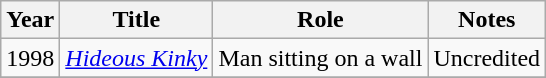<table class="wikitable plainrowheaders sortable">
<tr>
<th scope="col">Year</th>
<th scope="col">Title</th>
<th scope="col">Role</th>
<th scope="col">Notes</th>
</tr>
<tr>
<td>1998</td>
<td><em><a href='#'>Hideous Kinky</a></em></td>
<td>Man sitting on a wall</td>
<td>Uncredited</td>
</tr>
<tr>
</tr>
</table>
